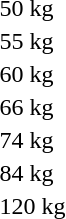<table>
<tr>
<td>50 kg</td>
<td></td>
<td></td>
<td></td>
</tr>
<tr>
<td rowspan=2>55 kg</td>
<td rowspan=2></td>
<td rowspan=2></td>
<td></td>
</tr>
<tr>
<td></td>
</tr>
<tr>
<td>60 kg</td>
<td></td>
<td></td>
<td></td>
</tr>
<tr>
<td>66 kg</td>
<td></td>
<td></td>
<td></td>
</tr>
<tr>
<td>74 kg</td>
<td></td>
<td></td>
<td></td>
</tr>
<tr>
<td>84 kg</td>
<td></td>
<td></td>
<td></td>
</tr>
<tr>
<td>120 kg</td>
<td></td>
<td></td>
<td></td>
</tr>
</table>
